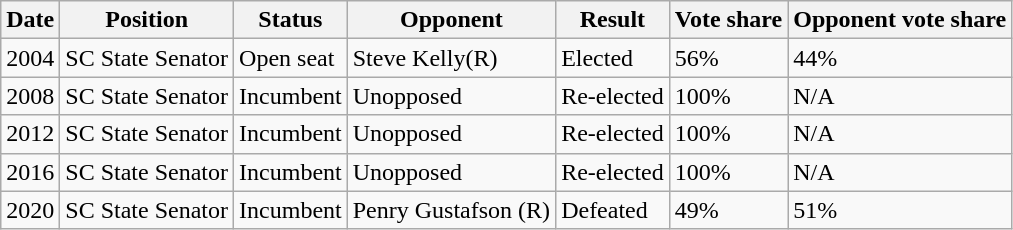<table class="wikitable">
<tr>
<th>Date</th>
<th>Position</th>
<th>Status</th>
<th>Opponent</th>
<th>Result</th>
<th>Vote share</th>
<th>Opponent vote share</th>
</tr>
<tr>
<td>2004</td>
<td>SC State Senator</td>
<td>Open seat</td>
<td>Steve Kelly(R)</td>
<td>Elected</td>
<td>56%</td>
<td>44%</td>
</tr>
<tr>
<td>2008</td>
<td>SC State Senator</td>
<td>Incumbent</td>
<td>Unopposed</td>
<td>Re-elected</td>
<td>100%</td>
<td>N/A</td>
</tr>
<tr>
<td>2012</td>
<td>SC State Senator</td>
<td>Incumbent</td>
<td>Unopposed</td>
<td>Re-elected</td>
<td>100%</td>
<td>N/A</td>
</tr>
<tr>
<td>2016</td>
<td>SC State Senator</td>
<td>Incumbent</td>
<td>Unopposed</td>
<td>Re-elected</td>
<td>100%</td>
<td>N/A</td>
</tr>
<tr>
<td>2020</td>
<td>SC State Senator</td>
<td>Incumbent</td>
<td>Penry Gustafson (R)</td>
<td>Defeated</td>
<td>49%</td>
<td>51%</td>
</tr>
</table>
